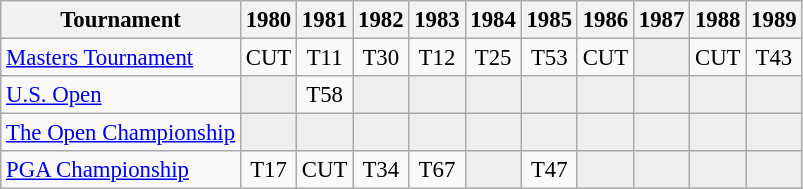<table class="wikitable" style="font-size:95%;text-align:center;">
<tr>
<th>Tournament</th>
<th>1980</th>
<th>1981</th>
<th>1982</th>
<th>1983</th>
<th>1984</th>
<th>1985</th>
<th>1986</th>
<th>1987</th>
<th>1988</th>
<th>1989</th>
</tr>
<tr>
<td align=left><a href='#'>Masters Tournament</a></td>
<td>CUT</td>
<td>T11</td>
<td>T30</td>
<td>T12</td>
<td>T25</td>
<td>T53</td>
<td>CUT</td>
<td style="background:#eee;"></td>
<td>CUT</td>
<td>T43</td>
</tr>
<tr>
<td align=left><a href='#'>U.S. Open</a></td>
<td style="background:#eee;"></td>
<td>T58</td>
<td style="background:#eee;"></td>
<td style="background:#eee;"></td>
<td style="background:#eee;"></td>
<td style="background:#eee;"></td>
<td style="background:#eee;"></td>
<td style="background:#eee;"></td>
<td style="background:#eee;"></td>
<td style="background:#eee;"></td>
</tr>
<tr>
<td align=left><a href='#'>The Open Championship</a></td>
<td style="background:#eee;"></td>
<td style="background:#eee;"></td>
<td style="background:#eee;"></td>
<td style="background:#eee;"></td>
<td style="background:#eee;"></td>
<td style="background:#eee;"></td>
<td style="background:#eee;"></td>
<td style="background:#eee;"></td>
<td style="background:#eee;"></td>
<td style="background:#eee;"></td>
</tr>
<tr>
<td align=left><a href='#'>PGA Championship</a></td>
<td>T17</td>
<td>CUT</td>
<td>T34</td>
<td>T67</td>
<td style="background:#eee;"></td>
<td>T47</td>
<td style="background:#eee;"></td>
<td style="background:#eee;"></td>
<td style="background:#eee;"></td>
<td style="background:#eee;"></td>
</tr>
</table>
